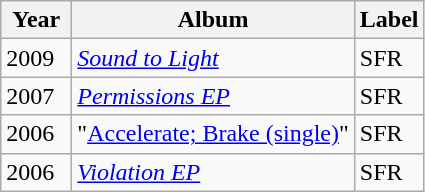<table class="wikitable">
<tr>
<th width="40">Year</th>
<th>Album</th>
<th>Label</th>
</tr>
<tr>
<td align="left" valign="top">2009</td>
<td align="left" valign="top"><em><a href='#'>Sound to Light</a></em></td>
<td align="left" valign="top">SFR</td>
</tr>
<tr>
<td align="left" valign="top">2007</td>
<td align="left" valign="top"><em><a href='#'>Permissions EP</a></em></td>
<td align="left" valign="top">SFR</td>
</tr>
<tr>
<td align="left" valign="top">2006</td>
<td align="left" valign="top">"<a href='#'>Accelerate; Brake (single)</a>"</td>
<td align="left" valign="top">SFR</td>
</tr>
<tr>
<td align="left" valign="top">2006</td>
<td align="left" valign="top"><em><a href='#'>Violation EP</a></em></td>
<td align="left" valign="top">SFR</td>
</tr>
</table>
